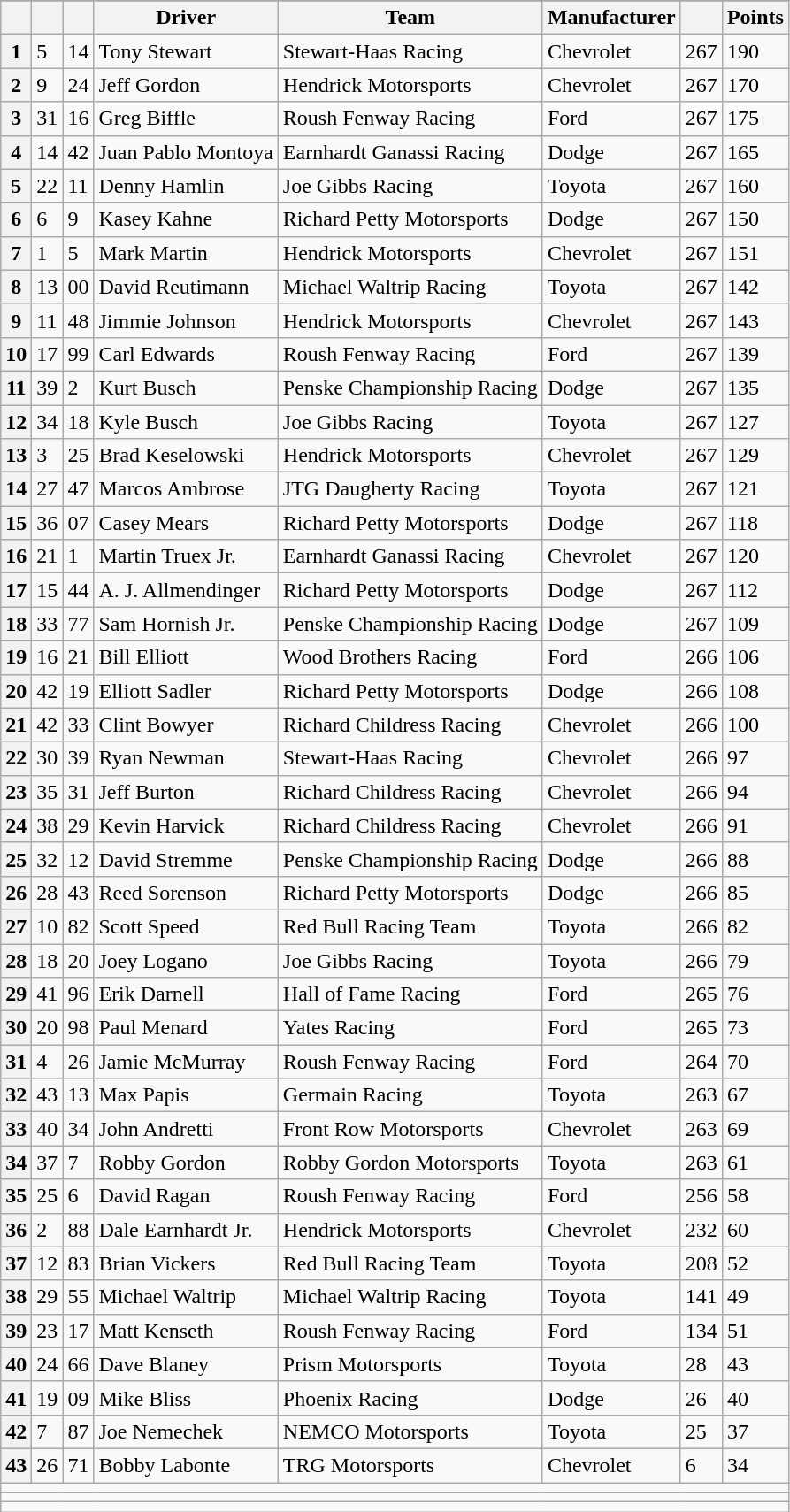<table class="sortable wikitable" border="1">
<tr>
</tr>
<tr>
<th scope="col"></th>
<th scope="col"></th>
<th scope="col"></th>
<th scope="col">Driver</th>
<th scope="col">Team</th>
<th scope="col">Manufacturer</th>
<th scope="col"></th>
<th scope="col">Points</th>
</tr>
<tr>
<th scope="row">1</th>
<td>5</td>
<td>14</td>
<td>Tony Stewart</td>
<td>Stewart-Haas Racing</td>
<td>Chevrolet</td>
<td>267</td>
<td>190</td>
</tr>
<tr>
<th scope="row">2</th>
<td>9</td>
<td>24</td>
<td>Jeff Gordon</td>
<td>Hendrick Motorsports</td>
<td>Chevrolet</td>
<td>267</td>
<td>170</td>
</tr>
<tr>
<th scope="row">3</th>
<td>31</td>
<td>16</td>
<td>Greg Biffle</td>
<td>Roush Fenway Racing</td>
<td>Ford</td>
<td>267</td>
<td>175</td>
</tr>
<tr>
<th scope="row">4</th>
<td>14</td>
<td>42</td>
<td>Juan Pablo Montoya</td>
<td>Earnhardt Ganassi Racing</td>
<td>Dodge</td>
<td>267</td>
<td>165</td>
</tr>
<tr>
<th scope="row">5</th>
<td>22</td>
<td>11</td>
<td>Denny Hamlin</td>
<td>Joe Gibbs Racing</td>
<td>Toyota</td>
<td>267</td>
<td>160</td>
</tr>
<tr>
<th scope="row">6</th>
<td>6</td>
<td>9</td>
<td>Kasey Kahne</td>
<td>Richard Petty Motorsports</td>
<td>Dodge</td>
<td>267</td>
<td>150</td>
</tr>
<tr>
<th scope="row">7</th>
<td>1</td>
<td>5</td>
<td>Mark Martin</td>
<td>Hendrick Motorsports</td>
<td>Chevrolet</td>
<td>267</td>
<td>151</td>
</tr>
<tr>
<th scope="row">8</th>
<td>13</td>
<td>00</td>
<td>David Reutimann</td>
<td>Michael Waltrip Racing</td>
<td>Toyota</td>
<td>267</td>
<td>142</td>
</tr>
<tr>
<th scope="row">9</th>
<td>11</td>
<td>48</td>
<td>Jimmie Johnson</td>
<td>Hendrick Motorsports</td>
<td>Chevrolet</td>
<td>267</td>
<td>143</td>
</tr>
<tr>
<th scope="row">10</th>
<td>17</td>
<td>99</td>
<td>Carl Edwards</td>
<td>Roush Fenway Racing</td>
<td>Ford</td>
<td>267</td>
<td>139</td>
</tr>
<tr>
<th scope="row">11</th>
<td>39</td>
<td>2</td>
<td>Kurt Busch</td>
<td>Penske Championship Racing</td>
<td>Dodge</td>
<td>267</td>
<td>135</td>
</tr>
<tr>
<th scope="row">12</th>
<td>34</td>
<td>18</td>
<td>Kyle Busch</td>
<td>Joe Gibbs Racing</td>
<td>Toyota</td>
<td>267</td>
<td>127</td>
</tr>
<tr>
<th scope="row">13</th>
<td>3</td>
<td>25</td>
<td>Brad Keselowski</td>
<td>Hendrick Motorsports</td>
<td>Chevrolet</td>
<td>267</td>
<td>129</td>
</tr>
<tr>
<th scope="row">14</th>
<td>27</td>
<td>47</td>
<td>Marcos Ambrose</td>
<td>JTG Daugherty Racing</td>
<td>Toyota</td>
<td>267</td>
<td>121</td>
</tr>
<tr>
<th scope="row">15</th>
<td>36</td>
<td>07</td>
<td>Casey Mears</td>
<td>Richard Petty Motorsports</td>
<td>Dodge</td>
<td>267</td>
<td>118</td>
</tr>
<tr>
<th scope="row">16</th>
<td>21</td>
<td>1</td>
<td>Martin Truex Jr.</td>
<td>Earnhardt Ganassi Racing</td>
<td>Chevrolet</td>
<td>267</td>
<td>120</td>
</tr>
<tr>
<th scope="row">17</th>
<td>15</td>
<td>44</td>
<td>A. J. Allmendinger</td>
<td>Richard Petty Motorsports</td>
<td>Dodge</td>
<td>267</td>
<td>112</td>
</tr>
<tr>
<th scope="row">18</th>
<td>33</td>
<td>77</td>
<td>Sam Hornish Jr.</td>
<td>Penske Championship Racing</td>
<td>Dodge</td>
<td>267</td>
<td>109</td>
</tr>
<tr>
<th scope="row">19</th>
<td>16</td>
<td>21</td>
<td>Bill Elliott</td>
<td>Wood Brothers Racing</td>
<td>Ford</td>
<td>266</td>
<td>106</td>
</tr>
<tr>
<th scope="row">20</th>
<td>42</td>
<td>19</td>
<td>Elliott Sadler</td>
<td>Richard Petty Motorsports</td>
<td>Dodge</td>
<td>266</td>
<td>108</td>
</tr>
<tr>
<th scope="row">21</th>
<td>42</td>
<td>33</td>
<td>Clint Bowyer</td>
<td>Richard Childress Racing</td>
<td>Chevrolet</td>
<td>266</td>
<td>100</td>
</tr>
<tr>
<th scope="row">22</th>
<td>30</td>
<td>39</td>
<td>Ryan Newman</td>
<td>Stewart-Haas Racing</td>
<td>Chevrolet</td>
<td>266</td>
<td>97</td>
</tr>
<tr>
<th scope="row">23</th>
<td>35</td>
<td>31</td>
<td>Jeff Burton</td>
<td>Richard Childress Racing</td>
<td>Chevrolet</td>
<td>266</td>
<td>94</td>
</tr>
<tr>
<th scope="row">24</th>
<td>38</td>
<td>29</td>
<td>Kevin Harvick</td>
<td>Richard Childress Racing</td>
<td>Chevrolet</td>
<td>266</td>
<td>91</td>
</tr>
<tr>
<th scope="row">25</th>
<td>32</td>
<td>12</td>
<td>David Stremme</td>
<td>Penske Championship Racing</td>
<td>Dodge</td>
<td>266</td>
<td>88</td>
</tr>
<tr>
<th scope="row">26</th>
<td>28</td>
<td>43</td>
<td>Reed Sorenson</td>
<td>Richard Petty Motorsports</td>
<td>Dodge</td>
<td>266</td>
<td>85</td>
</tr>
<tr>
<th scope="row">27</th>
<td>10</td>
<td>82</td>
<td>Scott Speed</td>
<td>Red Bull Racing Team</td>
<td>Toyota</td>
<td>266</td>
<td>82</td>
</tr>
<tr>
<th scope="row">28</th>
<td>18</td>
<td>20</td>
<td>Joey Logano</td>
<td>Joe Gibbs Racing</td>
<td>Toyota</td>
<td>266</td>
<td>79</td>
</tr>
<tr>
<th scope="row">29</th>
<td>41</td>
<td>96</td>
<td>Erik Darnell</td>
<td>Hall of Fame Racing</td>
<td>Ford</td>
<td>265</td>
<td>76</td>
</tr>
<tr>
<th scope="row">30</th>
<td>20</td>
<td>98</td>
<td>Paul Menard</td>
<td>Yates Racing</td>
<td>Ford</td>
<td>265</td>
<td>73</td>
</tr>
<tr>
<th scope="row">31</th>
<td>4</td>
<td>26</td>
<td>Jamie McMurray</td>
<td>Roush Fenway Racing</td>
<td>Ford</td>
<td>264</td>
<td>70</td>
</tr>
<tr>
<th scope="row">32</th>
<td>43</td>
<td>13</td>
<td>Max Papis</td>
<td>Germain Racing</td>
<td>Toyota</td>
<td>263</td>
<td>67</td>
</tr>
<tr>
<th scope="row">33</th>
<td>40</td>
<td>34</td>
<td>John Andretti</td>
<td>Front Row Motorsports</td>
<td>Chevrolet</td>
<td>263</td>
<td>69</td>
</tr>
<tr>
<th scope="row">34</th>
<td>37</td>
<td>7</td>
<td>Robby Gordon</td>
<td>Robby Gordon Motorsports</td>
<td>Toyota</td>
<td>263</td>
<td>61</td>
</tr>
<tr>
<th scope="row">35</th>
<td>25</td>
<td>6</td>
<td>David Ragan</td>
<td>Roush Fenway Racing</td>
<td>Ford</td>
<td>256</td>
<td>58</td>
</tr>
<tr>
<th scope="row">36</th>
<td>2</td>
<td>88</td>
<td>Dale Earnhardt Jr.</td>
<td>Hendrick Motorsports</td>
<td>Chevrolet</td>
<td>232</td>
<td>60</td>
</tr>
<tr>
<th scope="row">37</th>
<td>12</td>
<td>83</td>
<td>Brian Vickers</td>
<td>Red Bull Racing Team</td>
<td>Toyota</td>
<td>208</td>
<td>52</td>
</tr>
<tr>
<th scope="row">38</th>
<td>29</td>
<td>55</td>
<td>Michael Waltrip</td>
<td>Michael Waltrip Racing</td>
<td>Toyota</td>
<td>141</td>
<td>49</td>
</tr>
<tr>
<th scope="row">39</th>
<td>23</td>
<td>17</td>
<td>Matt Kenseth</td>
<td>Roush Fenway Racing</td>
<td>Ford</td>
<td>134</td>
<td>51</td>
</tr>
<tr>
<th scope="row">40</th>
<td>24</td>
<td>66</td>
<td>Dave Blaney</td>
<td>Prism Motorsports</td>
<td>Toyota</td>
<td>28</td>
<td>43</td>
</tr>
<tr>
<th scope="row">41</th>
<td>19</td>
<td>09</td>
<td>Mike Bliss</td>
<td>Phoenix Racing</td>
<td>Dodge</td>
<td>26</td>
<td>40</td>
</tr>
<tr>
<th scope="row">42</th>
<td>7</td>
<td>87</td>
<td>Joe Nemechek</td>
<td>NEMCO Motorsports</td>
<td>Toyota</td>
<td>25</td>
<td>37</td>
</tr>
<tr>
<th scope="row">43</th>
<td>26</td>
<td>71</td>
<td>Bobby Labonte</td>
<td>TRG Motorsports</td>
<td>Chevrolet</td>
<td>6</td>
<td>34</td>
</tr>
<tr class="sortbottom">
<td colspan="9"></td>
</tr>
<tr class="sortbottom">
<td colspan="9"></td>
</tr>
<tr class="sortbottom">
<td colspan="9"></td>
</tr>
</table>
